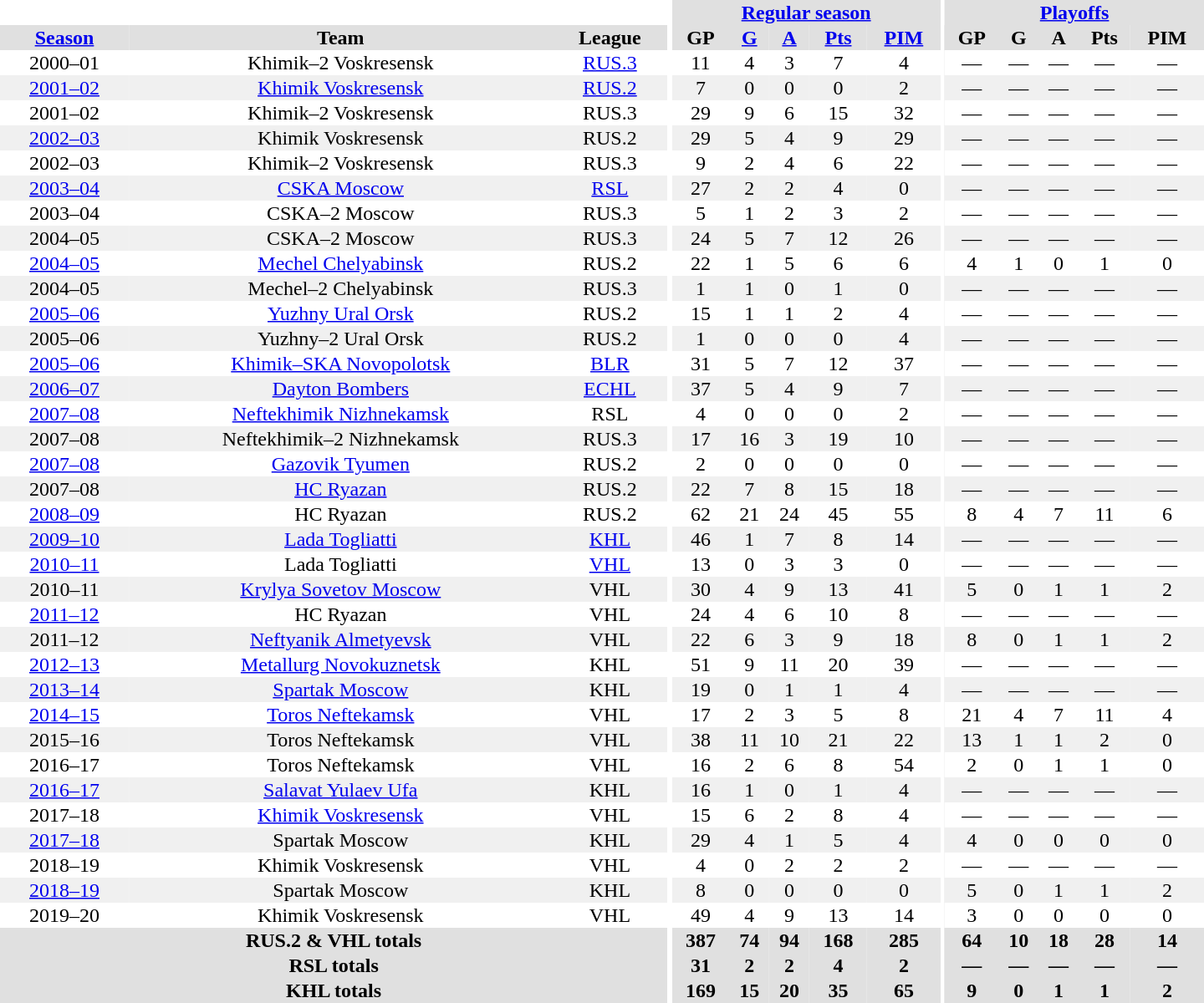<table border=0 cellpadding=1 cellspacing=0 style="text-align:center; width:60em">
<tr bgcolor="#e0e0e0">
<th colspan=3 bgcolor="#ffffff"></th>
<th rowspan=99 bgcolor="#ffffff"></th>
<th colspan=5><a href='#'>Regular season</a></th>
<th rowspan=99 bgcolor="#ffffff"></th>
<th colspan=5><a href='#'>Playoffs</a></th>
</tr>
<tr bgcolor="#e0e0e0">
<th><a href='#'>Season</a></th>
<th>Team</th>
<th>League</th>
<th>GP</th>
<th><a href='#'>G</a></th>
<th><a href='#'>A</a></th>
<th><a href='#'>Pts</a></th>
<th><a href='#'>PIM</a></th>
<th>GP</th>
<th>G</th>
<th>A</th>
<th>Pts</th>
<th>PIM</th>
</tr>
<tr>
<td>2000–01</td>
<td>Khimik–2 Voskresensk</td>
<td><a href='#'>RUS.3</a></td>
<td>11</td>
<td>4</td>
<td>3</td>
<td>7</td>
<td>4</td>
<td>—</td>
<td>—</td>
<td>—</td>
<td>—</td>
<td>—</td>
</tr>
<tr bgcolor="#f0f0f0">
<td><a href='#'>2001–02</a></td>
<td><a href='#'>Khimik Voskresensk</a></td>
<td><a href='#'>RUS.2</a></td>
<td>7</td>
<td>0</td>
<td>0</td>
<td>0</td>
<td>2</td>
<td>—</td>
<td>—</td>
<td>—</td>
<td>—</td>
<td>—</td>
</tr>
<tr>
<td>2001–02</td>
<td>Khimik–2 Voskresensk</td>
<td>RUS.3</td>
<td>29</td>
<td>9</td>
<td>6</td>
<td>15</td>
<td>32</td>
<td>—</td>
<td>—</td>
<td>—</td>
<td>—</td>
<td>—</td>
</tr>
<tr bgcolor="#f0f0f0">
<td><a href='#'>2002–03</a></td>
<td>Khimik Voskresensk</td>
<td>RUS.2</td>
<td>29</td>
<td>5</td>
<td>4</td>
<td>9</td>
<td>29</td>
<td>—</td>
<td>—</td>
<td>—</td>
<td>—</td>
<td>—</td>
</tr>
<tr>
<td>2002–03</td>
<td>Khimik–2 Voskresensk</td>
<td>RUS.3</td>
<td>9</td>
<td>2</td>
<td>4</td>
<td>6</td>
<td>22</td>
<td>—</td>
<td>—</td>
<td>—</td>
<td>—</td>
<td>—</td>
</tr>
<tr bgcolor="#f0f0f0">
<td><a href='#'>2003–04</a></td>
<td><a href='#'>CSKA Moscow</a></td>
<td><a href='#'>RSL</a></td>
<td>27</td>
<td>2</td>
<td>2</td>
<td>4</td>
<td>0</td>
<td>—</td>
<td>—</td>
<td>—</td>
<td>—</td>
<td>—</td>
</tr>
<tr>
<td>2003–04</td>
<td>CSKA–2 Moscow</td>
<td>RUS.3</td>
<td>5</td>
<td>1</td>
<td>2</td>
<td>3</td>
<td>2</td>
<td>—</td>
<td>—</td>
<td>—</td>
<td>—</td>
<td>—</td>
</tr>
<tr bgcolor="#f0f0f0">
<td>2004–05</td>
<td>CSKA–2 Moscow</td>
<td>RUS.3</td>
<td>24</td>
<td>5</td>
<td>7</td>
<td>12</td>
<td>26</td>
<td>—</td>
<td>—</td>
<td>—</td>
<td>—</td>
<td>—</td>
</tr>
<tr>
<td><a href='#'>2004–05</a></td>
<td><a href='#'>Mechel Chelyabinsk</a></td>
<td>RUS.2</td>
<td>22</td>
<td>1</td>
<td>5</td>
<td>6</td>
<td>6</td>
<td>4</td>
<td>1</td>
<td>0</td>
<td>1</td>
<td>0</td>
</tr>
<tr bgcolor="#f0f0f0">
<td>2004–05</td>
<td>Mechel–2 Chelyabinsk</td>
<td>RUS.3</td>
<td>1</td>
<td>1</td>
<td>0</td>
<td>1</td>
<td>0</td>
<td>—</td>
<td>—</td>
<td>—</td>
<td>—</td>
<td>—</td>
</tr>
<tr>
<td><a href='#'>2005–06</a></td>
<td><a href='#'>Yuzhny Ural Orsk</a></td>
<td>RUS.2</td>
<td>15</td>
<td>1</td>
<td>1</td>
<td>2</td>
<td>4</td>
<td>—</td>
<td>—</td>
<td>—</td>
<td>—</td>
<td>—</td>
</tr>
<tr bgcolor="#f0f0f0">
<td>2005–06</td>
<td>Yuzhny–2 Ural Orsk</td>
<td>RUS.2</td>
<td>1</td>
<td>0</td>
<td>0</td>
<td>0</td>
<td>4</td>
<td>—</td>
<td>—</td>
<td>—</td>
<td>—</td>
<td>—</td>
</tr>
<tr>
<td><a href='#'>2005–06</a></td>
<td><a href='#'>Khimik–SKA Novopolotsk</a></td>
<td><a href='#'>BLR</a></td>
<td>31</td>
<td>5</td>
<td>7</td>
<td>12</td>
<td>37</td>
<td>—</td>
<td>—</td>
<td>—</td>
<td>—</td>
<td>—</td>
</tr>
<tr bgcolor="#f0f0f0">
<td><a href='#'>2006–07</a></td>
<td><a href='#'>Dayton Bombers</a></td>
<td><a href='#'>ECHL</a></td>
<td>37</td>
<td>5</td>
<td>4</td>
<td>9</td>
<td>7</td>
<td>—</td>
<td>—</td>
<td>—</td>
<td>—</td>
<td>—</td>
</tr>
<tr>
<td><a href='#'>2007–08</a></td>
<td><a href='#'>Neftekhimik Nizhnekamsk</a></td>
<td>RSL</td>
<td>4</td>
<td>0</td>
<td>0</td>
<td>0</td>
<td>2</td>
<td>—</td>
<td>—</td>
<td>—</td>
<td>—</td>
<td>—</td>
</tr>
<tr bgcolor="#f0f0f0">
<td>2007–08</td>
<td>Neftekhimik–2 Nizhnekamsk</td>
<td>RUS.3</td>
<td>17</td>
<td>16</td>
<td>3</td>
<td>19</td>
<td>10</td>
<td>—</td>
<td>—</td>
<td>—</td>
<td>—</td>
<td>—</td>
</tr>
<tr>
<td><a href='#'>2007–08</a></td>
<td><a href='#'>Gazovik Tyumen</a></td>
<td>RUS.2</td>
<td>2</td>
<td>0</td>
<td>0</td>
<td>0</td>
<td>0</td>
<td>—</td>
<td>—</td>
<td>—</td>
<td>—</td>
<td>—</td>
</tr>
<tr bgcolor="#f0f0f0">
<td>2007–08</td>
<td><a href='#'>HC Ryazan</a></td>
<td>RUS.2</td>
<td>22</td>
<td>7</td>
<td>8</td>
<td>15</td>
<td>18</td>
<td>—</td>
<td>—</td>
<td>—</td>
<td>—</td>
<td>—</td>
</tr>
<tr>
<td><a href='#'>2008–09</a></td>
<td>HC Ryazan</td>
<td>RUS.2</td>
<td>62</td>
<td>21</td>
<td>24</td>
<td>45</td>
<td>55</td>
<td>8</td>
<td>4</td>
<td>7</td>
<td>11</td>
<td>6</td>
</tr>
<tr bgcolor="#f0f0f0">
<td><a href='#'>2009–10</a></td>
<td><a href='#'>Lada Togliatti</a></td>
<td><a href='#'>KHL</a></td>
<td>46</td>
<td>1</td>
<td>7</td>
<td>8</td>
<td>14</td>
<td>—</td>
<td>—</td>
<td>—</td>
<td>—</td>
<td>—</td>
</tr>
<tr>
<td><a href='#'>2010–11</a></td>
<td>Lada Togliatti</td>
<td><a href='#'>VHL</a></td>
<td>13</td>
<td>0</td>
<td>3</td>
<td>3</td>
<td>0</td>
<td>—</td>
<td>—</td>
<td>—</td>
<td>—</td>
<td>—</td>
</tr>
<tr bgcolor="#f0f0f0">
<td>2010–11</td>
<td><a href='#'>Krylya Sovetov Moscow</a></td>
<td>VHL</td>
<td>30</td>
<td>4</td>
<td>9</td>
<td>13</td>
<td>41</td>
<td>5</td>
<td>0</td>
<td>1</td>
<td>1</td>
<td>2</td>
</tr>
<tr>
<td><a href='#'>2011–12</a></td>
<td>HC Ryazan</td>
<td>VHL</td>
<td>24</td>
<td>4</td>
<td>6</td>
<td>10</td>
<td>8</td>
<td>—</td>
<td>—</td>
<td>—</td>
<td>—</td>
<td>—</td>
</tr>
<tr bgcolor="#f0f0f0">
<td>2011–12</td>
<td><a href='#'>Neftyanik Almetyevsk</a></td>
<td>VHL</td>
<td>22</td>
<td>6</td>
<td>3</td>
<td>9</td>
<td>18</td>
<td>8</td>
<td>0</td>
<td>1</td>
<td>1</td>
<td>2</td>
</tr>
<tr>
<td><a href='#'>2012–13</a></td>
<td><a href='#'>Metallurg Novokuznetsk</a></td>
<td>KHL</td>
<td>51</td>
<td>9</td>
<td>11</td>
<td>20</td>
<td>39</td>
<td>—</td>
<td>—</td>
<td>—</td>
<td>—</td>
<td>—</td>
</tr>
<tr bgcolor="#f0f0f0">
<td><a href='#'>2013–14</a></td>
<td><a href='#'>Spartak Moscow</a></td>
<td>KHL</td>
<td>19</td>
<td>0</td>
<td>1</td>
<td>1</td>
<td>4</td>
<td>—</td>
<td>—</td>
<td>—</td>
<td>—</td>
<td>—</td>
</tr>
<tr>
<td><a href='#'>2014–15</a></td>
<td><a href='#'>Toros Neftekamsk</a></td>
<td>VHL</td>
<td>17</td>
<td>2</td>
<td>3</td>
<td>5</td>
<td>8</td>
<td>21</td>
<td>4</td>
<td>7</td>
<td>11</td>
<td>4</td>
</tr>
<tr bgcolor="#f0f0f0">
<td 2015–16 VHL season>2015–16</td>
<td>Toros Neftekamsk</td>
<td>VHL</td>
<td>38</td>
<td>11</td>
<td>10</td>
<td>21</td>
<td>22</td>
<td>13</td>
<td>1</td>
<td>1</td>
<td>2</td>
<td>0</td>
</tr>
<tr>
<td 2016–17 VHL season>2016–17</td>
<td>Toros Neftekamsk</td>
<td>VHL</td>
<td>16</td>
<td>2</td>
<td>6</td>
<td>8</td>
<td>54</td>
<td>2</td>
<td>0</td>
<td>1</td>
<td>1</td>
<td>0</td>
</tr>
<tr bgcolor="#f0f0f0">
<td><a href='#'>2016–17</a></td>
<td><a href='#'>Salavat Yulaev Ufa</a></td>
<td>KHL</td>
<td>16</td>
<td>1</td>
<td>0</td>
<td>1</td>
<td>4</td>
<td>—</td>
<td>—</td>
<td>—</td>
<td>—</td>
<td>—</td>
</tr>
<tr>
<td 2017–18 VHL season>2017–18</td>
<td><a href='#'>Khimik Voskresensk</a></td>
<td>VHL</td>
<td>15</td>
<td>6</td>
<td>2</td>
<td>8</td>
<td>4</td>
<td>—</td>
<td>—</td>
<td>—</td>
<td>—</td>
<td>—</td>
</tr>
<tr bgcolor="#f0f0f0">
<td><a href='#'>2017–18</a></td>
<td>Spartak Moscow</td>
<td>KHL</td>
<td>29</td>
<td>4</td>
<td>1</td>
<td>5</td>
<td>4</td>
<td>4</td>
<td>0</td>
<td>0</td>
<td>0</td>
<td>0</td>
</tr>
<tr>
<td 2018–19 VHL season>2018–19</td>
<td>Khimik Voskresensk</td>
<td>VHL</td>
<td>4</td>
<td>0</td>
<td>2</td>
<td>2</td>
<td>2</td>
<td>—</td>
<td>—</td>
<td>—</td>
<td>—</td>
<td>—</td>
</tr>
<tr bgcolor="#f0f0f0">
<td><a href='#'>2018–19</a></td>
<td>Spartak Moscow</td>
<td>KHL</td>
<td>8</td>
<td>0</td>
<td>0</td>
<td>0</td>
<td>0</td>
<td>5</td>
<td>0</td>
<td>1</td>
<td>1</td>
<td>2</td>
</tr>
<tr>
<td 2019–20 VHL season>2019–20</td>
<td>Khimik Voskresensk</td>
<td>VHL</td>
<td>49</td>
<td>4</td>
<td>9</td>
<td>13</td>
<td>14</td>
<td>3</td>
<td>0</td>
<td>0</td>
<td>0</td>
<td>0</td>
</tr>
<tr bgcolor="#e0e0e0">
<th colspan=3>RUS.2 & VHL totals</th>
<th>387</th>
<th>74</th>
<th>94</th>
<th>168</th>
<th>285</th>
<th>64</th>
<th>10</th>
<th>18</th>
<th>28</th>
<th>14</th>
</tr>
<tr bgcolor="#e0e0e0">
<th colspan=3>RSL totals</th>
<th>31</th>
<th>2</th>
<th>2</th>
<th>4</th>
<th>2</th>
<th>—</th>
<th>—</th>
<th>—</th>
<th>—</th>
<th>—</th>
</tr>
<tr bgcolor="#e0e0e0">
<th colspan=3>KHL totals</th>
<th>169</th>
<th>15</th>
<th>20</th>
<th>35</th>
<th>65</th>
<th>9</th>
<th>0</th>
<th>1</th>
<th>1</th>
<th>2</th>
</tr>
</table>
